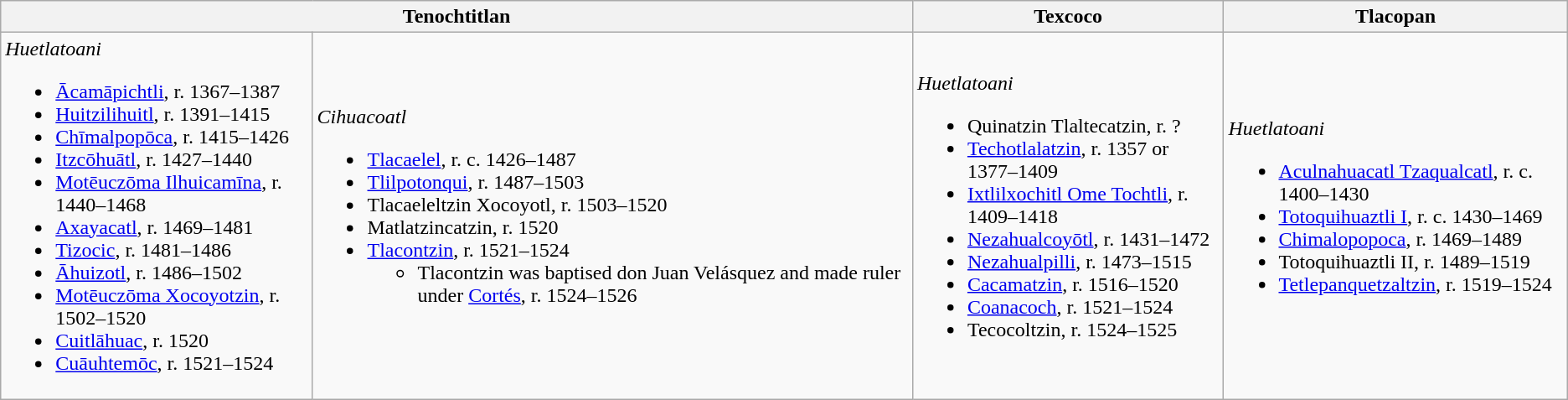<table class="wikitable">
<tr>
<th colspan=2>Tenochtitlan</th>
<th>Texcoco</th>
<th>Tlacopan</th>
</tr>
<tr>
<td><em>Huetlatoani</em><br><ul><li><a href='#'>Ācamāpichtli</a>, r. 1367–1387</li><li><a href='#'>Huitzilihuitl</a>, r. 1391–1415</li><li><a href='#'>Chīmalpopōca</a>, r. 1415–1426</li><li><a href='#'>Itzcōhuātl</a>, r. 1427–1440</li><li><a href='#'>Motēuczōma Ilhuicamīna</a>, r. 1440–1468</li><li><a href='#'>Axayacatl</a>, r. 1469–1481</li><li><a href='#'>Tizocic</a>, r. 1481–1486</li><li><a href='#'>Āhuizotl</a>, r. 1486–1502</li><li><a href='#'>Motēuczōma Xocoyotzin</a>, r. 1502–1520</li><li><a href='#'>Cuitlāhuac</a>, r. 1520</li><li><a href='#'>Cuāuhtemōc</a>, r. 1521–1524</li></ul></td>
<td><em>Cihuacoatl</em><br><ul><li><a href='#'>Tlacaelel</a>, r. c. 1426–1487</li><li><a href='#'>Tlilpotonqui</a>, r. 1487–1503</li><li>Tlacaeleltzin Xocoyotl, r. 1503–1520</li><li>Matlatzincatzin, r. 1520</li><li><a href='#'>Tlacontzin</a>, r. 1521–1524<ul><li>Tlacontzin was baptised don Juan Velásquez and made ruler under <a href='#'>Cortés</a>, r. 1524–1526</li></ul></li></ul></td>
<td><em>Huetlatoani</em><br><ul><li>Quinatzin Tlaltecatzin, r. ?</li><li><a href='#'>Techotlalatzin</a>, r. 1357 or 1377–1409</li><li><a href='#'>Ixtlilxochitl Ome Tochtli</a>, r. 1409–1418</li><li><a href='#'>Nezahualcoyōtl</a>, r. 1431–1472</li><li><a href='#'>Nezahualpilli</a>, r. 1473–1515</li><li><a href='#'>Cacamatzin</a>, r. 1516–1520</li><li><a href='#'>Coanacoch</a>, r. 1521–1524</li><li>Tecocoltzin, r. 1524–1525</li></ul></td>
<td><em>Huetlatoani</em><br><ul><li><a href='#'>Aculnahuacatl Tzaqualcatl</a>, r. c. 1400–1430</li><li><a href='#'>Totoquihuaztli I</a>, r. c. 1430–1469</li><li><a href='#'>Chimalopopoca</a>, r. 1469–1489</li><li>Totoquihuaztli II, r. 1489–1519</li><li><a href='#'>Tetlepanquetzaltzin</a>, r. 1519–1524</li></ul></td>
</tr>
</table>
